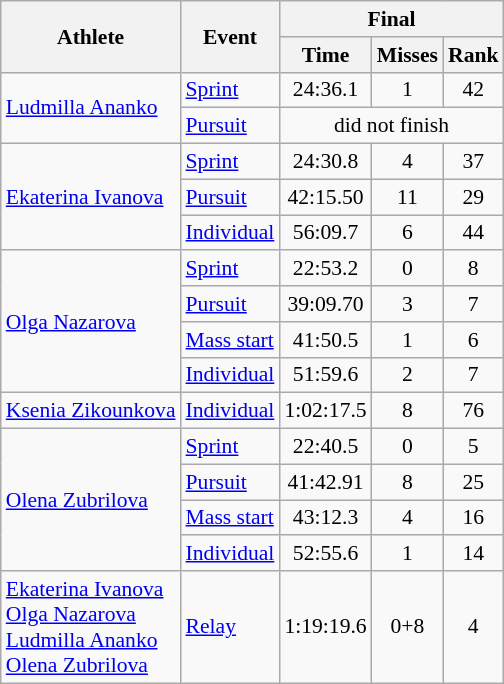<table class="wikitable" style="font-size:90%">
<tr>
<th rowspan="2">Athlete</th>
<th rowspan="2">Event</th>
<th colspan="3">Final</th>
</tr>
<tr>
<th>Time</th>
<th>Misses</th>
<th>Rank</th>
</tr>
<tr>
<td rowspan=2><a href='#'>Ludmilla Ananko</a></td>
<td><a href='#'>Sprint</a></td>
<td align="center">24:36.1</td>
<td align="center">1</td>
<td align="center">42</td>
</tr>
<tr>
<td><a href='#'>Pursuit</a></td>
<td colspan=3 align="center">did not finish</td>
</tr>
<tr>
<td rowspan=3><a href='#'>Ekaterina Ivanova</a></td>
<td><a href='#'>Sprint</a></td>
<td align="center">24:30.8</td>
<td align="center">4</td>
<td align="center">37</td>
</tr>
<tr>
<td><a href='#'>Pursuit</a></td>
<td align="center">42:15.50</td>
<td align="center">11</td>
<td align="center">29</td>
</tr>
<tr>
<td><a href='#'>Individual</a></td>
<td align="center">56:09.7</td>
<td align="center">6</td>
<td align="center">44</td>
</tr>
<tr>
<td rowspan=4><a href='#'>Olga Nazarova</a></td>
<td><a href='#'>Sprint</a></td>
<td align="center">22:53.2</td>
<td align="center">0</td>
<td align="center">8</td>
</tr>
<tr>
<td><a href='#'>Pursuit</a></td>
<td align="center">39:09.70</td>
<td align="center">3</td>
<td align="center">7</td>
</tr>
<tr>
<td><a href='#'>Mass start</a></td>
<td align="center">41:50.5</td>
<td align="center">1</td>
<td align="center">6</td>
</tr>
<tr>
<td><a href='#'>Individual</a></td>
<td align="center">51:59.6</td>
<td align="center">2</td>
<td align="center">7</td>
</tr>
<tr>
<td><a href='#'>Ksenia Zikounkova</a></td>
<td><a href='#'>Individual</a></td>
<td align="center">1:02:17.5</td>
<td align="center">8</td>
<td align="center">76</td>
</tr>
<tr>
<td rowspan=4><a href='#'>Olena Zubrilova</a></td>
<td><a href='#'>Sprint</a></td>
<td align="center">22:40.5</td>
<td align="center">0</td>
<td align="center">5</td>
</tr>
<tr>
<td><a href='#'>Pursuit</a></td>
<td align="center">41:42.91</td>
<td align="center">8</td>
<td align="center">25</td>
</tr>
<tr>
<td><a href='#'>Mass start</a></td>
<td align="center">43:12.3</td>
<td align="center">4</td>
<td align="center">16</td>
</tr>
<tr>
<td><a href='#'>Individual</a></td>
<td align="center">52:55.6</td>
<td align="center">1</td>
<td align="center">14</td>
</tr>
<tr>
<td><a href='#'>Ekaterina Ivanova</a> <br><a href='#'>Olga Nazarova</a><br><a href='#'>Ludmilla Ananko</a><br><a href='#'>Olena Zubrilova</a></td>
<td><a href='#'>Relay</a></td>
<td align="center">1:19:19.6</td>
<td align="center">0+8</td>
<td align="center">4</td>
</tr>
</table>
